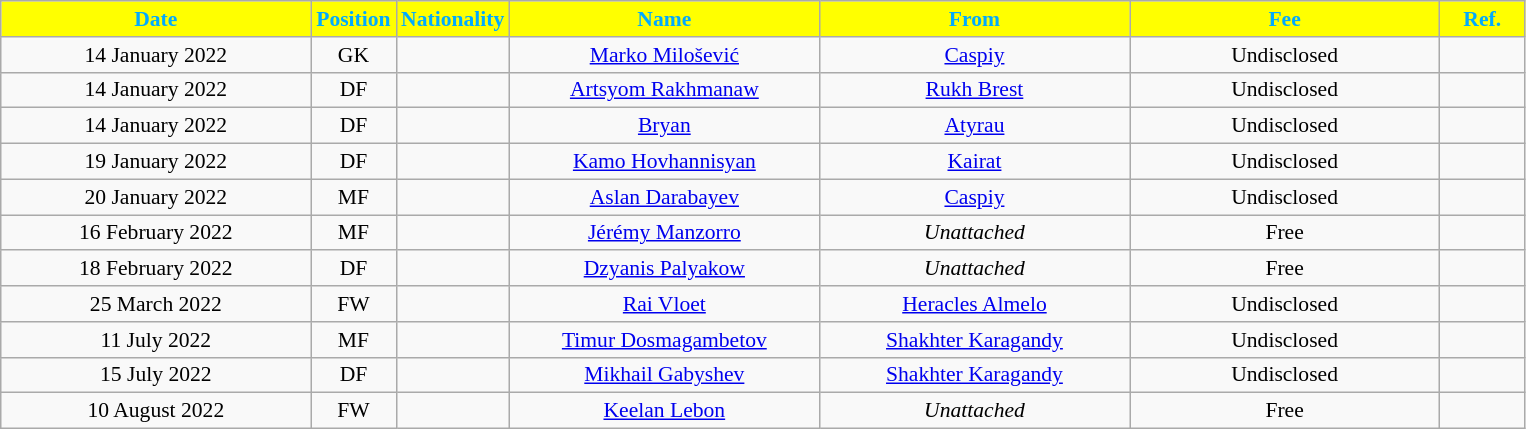<table class="wikitable"  style="text-align:center; font-size:90%; ">
<tr>
<th style="background:#ffff00; color:#00AAFF; width:200px;">Date</th>
<th style="background:#ffff00; color:#00AAFF; width:50px;">Position</th>
<th style="background:#ffff00; color:#00AAFF; width:50px;">Nationality</th>
<th style="background:#ffff00; color:#00AAFF; width:200px;">Name</th>
<th style="background:#ffff00; color:#00AAFF; width:200px;">From</th>
<th style="background:#ffff00; color:#00AAFF; width:200px;">Fee</th>
<th style="background:#ffff00; color:#00AAFF; width:50px;">Ref.</th>
</tr>
<tr>
<td>14 January 2022</td>
<td>GK</td>
<td></td>
<td><a href='#'>Marko Milošević</a></td>
<td><a href='#'>Caspiy</a></td>
<td>Undisclosed</td>
<td></td>
</tr>
<tr>
<td>14 January 2022</td>
<td>DF</td>
<td></td>
<td><a href='#'>Artsyom Rakhmanaw</a></td>
<td><a href='#'>Rukh Brest</a></td>
<td>Undisclosed</td>
<td></td>
</tr>
<tr>
<td>14 January 2022</td>
<td>DF</td>
<td></td>
<td><a href='#'>Bryan</a></td>
<td><a href='#'>Atyrau</a></td>
<td>Undisclosed</td>
<td></td>
</tr>
<tr>
<td>19 January 2022</td>
<td>DF</td>
<td></td>
<td><a href='#'>Kamo Hovhannisyan</a></td>
<td><a href='#'>Kairat</a></td>
<td>Undisclosed</td>
<td></td>
</tr>
<tr>
<td>20 January 2022</td>
<td>MF</td>
<td></td>
<td><a href='#'>Aslan Darabayev</a></td>
<td><a href='#'>Caspiy</a></td>
<td>Undisclosed</td>
<td></td>
</tr>
<tr>
<td>16 February 2022</td>
<td>MF</td>
<td></td>
<td><a href='#'>Jérémy Manzorro</a></td>
<td><em>Unattached</em></td>
<td>Free</td>
<td></td>
</tr>
<tr>
<td>18 February 2022</td>
<td>DF</td>
<td></td>
<td><a href='#'>Dzyanis Palyakow</a></td>
<td><em>Unattached</em></td>
<td>Free</td>
<td></td>
</tr>
<tr>
<td>25 March 2022</td>
<td>FW</td>
<td></td>
<td><a href='#'>Rai Vloet</a></td>
<td><a href='#'>Heracles Almelo</a></td>
<td>Undisclosed</td>
<td></td>
</tr>
<tr>
<td>11 July 2022</td>
<td>MF</td>
<td></td>
<td><a href='#'>Timur Dosmagambetov</a></td>
<td><a href='#'>Shakhter Karagandy</a></td>
<td>Undisclosed</td>
<td></td>
</tr>
<tr>
<td>15 July 2022</td>
<td>DF</td>
<td></td>
<td><a href='#'>Mikhail Gabyshev</a></td>
<td><a href='#'>Shakhter Karagandy</a></td>
<td>Undisclosed</td>
<td></td>
</tr>
<tr>
<td>10 August 2022</td>
<td>FW</td>
<td></td>
<td><a href='#'>Keelan Lebon</a></td>
<td><em>Unattached</em></td>
<td>Free</td>
<td></td>
</tr>
</table>
